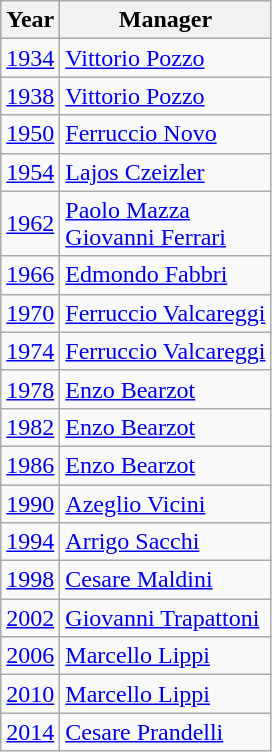<table class="wikitable">
<tr>
<th>Year</th>
<th>Manager</th>
</tr>
<tr>
<td align=center><a href='#'>1934</a></td>
<td> <a href='#'>Vittorio Pozzo</a></td>
</tr>
<tr>
<td align=center><a href='#'>1938</a></td>
<td> <a href='#'>Vittorio Pozzo</a></td>
</tr>
<tr>
<td align=center><a href='#'>1950</a></td>
<td> <a href='#'>Ferruccio Novo</a></td>
</tr>
<tr>
<td align=center><a href='#'>1954</a></td>
<td> <a href='#'>Lajos Czeizler</a></td>
</tr>
<tr>
<td align=center><a href='#'>1962</a></td>
<td> <a href='#'>Paolo Mazza</a> <br>  <a href='#'>Giovanni Ferrari</a></td>
</tr>
<tr>
<td align=center><a href='#'>1966</a></td>
<td> <a href='#'>Edmondo Fabbri</a></td>
</tr>
<tr>
<td align=center><a href='#'>1970</a></td>
<td> <a href='#'>Ferruccio Valcareggi</a></td>
</tr>
<tr>
<td align=center><a href='#'>1974</a></td>
<td> <a href='#'>Ferruccio Valcareggi</a></td>
</tr>
<tr>
<td align=center><a href='#'>1978</a></td>
<td> <a href='#'>Enzo Bearzot</a></td>
</tr>
<tr>
<td align=center><a href='#'>1982</a></td>
<td> <a href='#'>Enzo Bearzot</a></td>
</tr>
<tr>
<td align=center><a href='#'>1986</a></td>
<td> <a href='#'>Enzo Bearzot</a></td>
</tr>
<tr>
<td align=center><a href='#'>1990</a></td>
<td> <a href='#'>Azeglio Vicini</a></td>
</tr>
<tr>
<td align=center><a href='#'>1994</a></td>
<td> <a href='#'>Arrigo Sacchi</a></td>
</tr>
<tr>
<td align=center><a href='#'>1998</a></td>
<td> <a href='#'>Cesare Maldini</a></td>
</tr>
<tr>
<td align=center><a href='#'>2002</a></td>
<td> <a href='#'>Giovanni Trapattoni</a></td>
</tr>
<tr>
<td align=center><a href='#'>2006</a></td>
<td> <a href='#'>Marcello Lippi</a></td>
</tr>
<tr>
<td align=center><a href='#'>2010</a></td>
<td> <a href='#'>Marcello Lippi</a></td>
</tr>
<tr>
<td align=center><a href='#'>2014</a></td>
<td> <a href='#'>Cesare Prandelli</a></td>
</tr>
</table>
